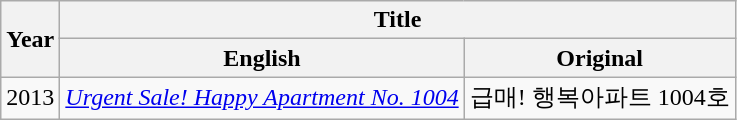<table class="wikitable sortable">
<tr>
<th rowspan="2">Year</th>
<th colspan="2">Title</th>
</tr>
<tr>
<th>English</th>
<th>Original</th>
</tr>
<tr>
<td>2013</td>
<td><em><a href='#'>Urgent Sale! Happy Apartment No. 1004</a></em></td>
<td>급매! 행복아파트 1004호</td>
</tr>
</table>
